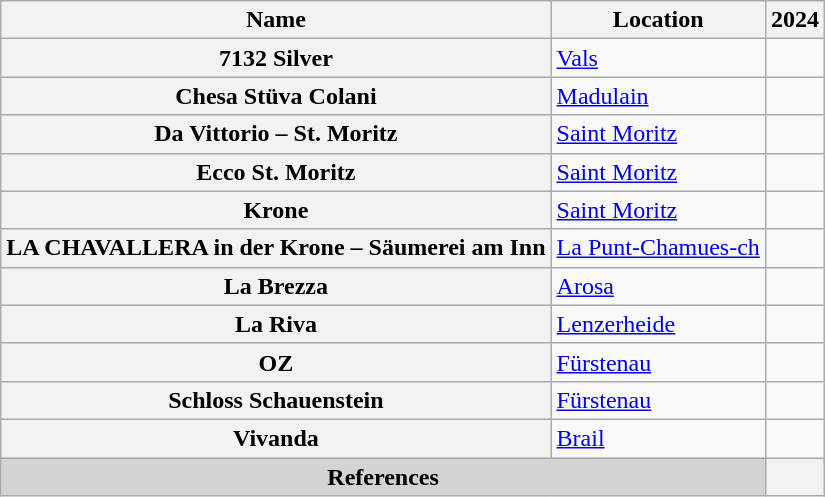<table class="wikitable sortable plainrowheaders" style="text-align:left;">
<tr>
<th scope="col">Name</th>
<th>Location</th>
<th scope="col">2024</th>
</tr>
<tr>
<th scope="row">7132 Silver</th>
<td Vals><a href='#'>Vals</a></td>
<td></td>
</tr>
<tr>
<th scope="row">Chesa Stüva Colani</th>
<td Madulain><a href='#'>Madulain</a></td>
<td></td>
</tr>
<tr>
<th scope="row">Da Vittorio – St. Moritz</th>
<td Saint Moritz><a href='#'>Saint Moritz</a></td>
<td></td>
</tr>
<tr>
<th scope="row">Ecco St. Moritz</th>
<td Saint Moritz><a href='#'>Saint Moritz</a></td>
<td></td>
</tr>
<tr>
<th scope="row">Krone</th>
<td Saint Moritz><a href='#'>Saint Moritz</a></td>
<td></td>
</tr>
<tr>
<th scope="row">LA CHAVALLERA in der Krone – Säumerei am Inn</th>
<td La Punt-Chamues-ch><a href='#'>La Punt-Chamues-ch</a></td>
<td></td>
</tr>
<tr>
<th scope="row">La Brezza</th>
<td Arosa><a href='#'>Arosa</a></td>
<td></td>
</tr>
<tr>
<th scope="row">La Riva</th>
<td Lenzerheide><a href='#'>Lenzerheide</a></td>
<td></td>
</tr>
<tr>
<th scope="row">OZ</th>
<td Fürstenau><a href='#'>Fürstenau</a></td>
<td></td>
</tr>
<tr>
<th scope="row">Schloss Schauenstein</th>
<td Fürstenau><a href='#'>Fürstenau</a></td>
<td></td>
</tr>
<tr>
<th scope="row">Vivanda</th>
<td Brail><a href='#'>Brail</a></td>
<td></td>
</tr>
<tr>
<th colspan="2" style="text-align: center;background: lightgray;">References</th>
<th></th>
</tr>
</table>
